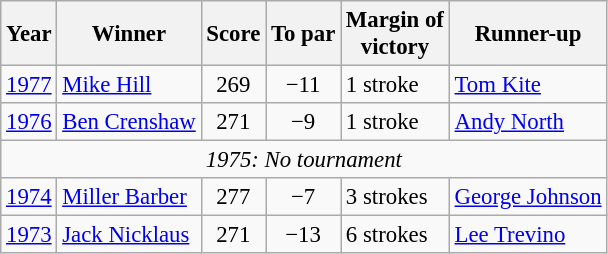<table class=wikitable style="font-size:95%">
<tr>
<th>Year</th>
<th>Winner</th>
<th>Score</th>
<th>To par</th>
<th>Margin of<br>victory</th>
<th>Runner-up</th>
</tr>
<tr>
<td><a href='#'>1977</a></td>
<td> <a href='#'>Mike Hill</a></td>
<td align=center>269</td>
<td align=center>−11</td>
<td>1 stroke</td>
<td> <a href='#'>Tom Kite</a></td>
</tr>
<tr>
<td><a href='#'>1976</a></td>
<td> <a href='#'>Ben Crenshaw</a></td>
<td align=center>271</td>
<td align=center>−9</td>
<td>1 stroke</td>
<td> <a href='#'>Andy North</a></td>
</tr>
<tr>
<td colspan=7 align=center><em>1975: No tournament</em></td>
</tr>
<tr>
<td><a href='#'>1974</a></td>
<td> <a href='#'>Miller Barber</a></td>
<td align=center>277</td>
<td align=center>−7</td>
<td>3 strokes</td>
<td> <a href='#'>George Johnson</a></td>
</tr>
<tr>
<td><a href='#'>1973</a></td>
<td> <a href='#'>Jack Nicklaus</a></td>
<td align=center>271</td>
<td align=center>−13</td>
<td>6 strokes</td>
<td> <a href='#'>Lee Trevino</a></td>
</tr>
</table>
